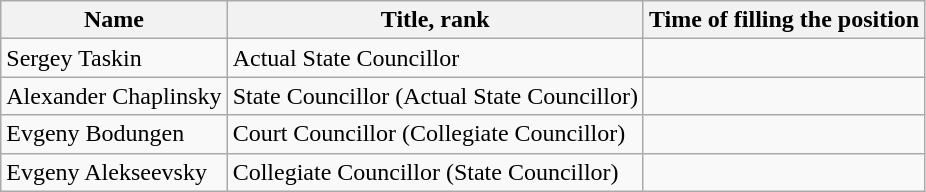<table class="wikitable">
<tr>
<th>Name</th>
<th>Title, rank</th>
<th>Time of filling the position</th>
</tr>
<tr>
<td>Sergey Taskin</td>
<td>Actual State Councillor</td>
<td></td>
</tr>
<tr>
<td>Alexander Chaplinsky</td>
<td>State Councillor (Actual State Councillor)</td>
<td></td>
</tr>
<tr>
<td>Evgeny Bodungen</td>
<td>Court Councillor (Collegiate Councillor)</td>
<td></td>
</tr>
<tr>
<td>Evgeny Alekseevsky</td>
<td>Collegiate Councillor (State Councillor)</td>
<td></td>
</tr>
</table>
